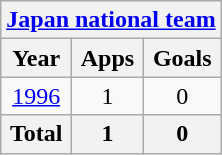<table class="wikitable" style="text-align:center">
<tr>
<th colspan=3><a href='#'>Japan national team</a></th>
</tr>
<tr>
<th>Year</th>
<th>Apps</th>
<th>Goals</th>
</tr>
<tr>
<td><a href='#'>1996</a></td>
<td>1</td>
<td>0</td>
</tr>
<tr>
<th>Total</th>
<th>1</th>
<th>0</th>
</tr>
</table>
